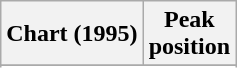<table class="wikitable sortable">
<tr>
<th align="left">Chart (1995)</th>
<th align="center">Peak<br>position</th>
</tr>
<tr>
</tr>
<tr>
</tr>
<tr>
</tr>
</table>
